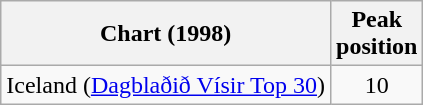<table class="wikitable sortable">
<tr>
<th>Chart (1998)</th>
<th>Peak<br>position</th>
</tr>
<tr>
<td>Iceland (<a href='#'>Dagblaðið Vísir Top 30</a>)</td>
<td align="center">10</td>
</tr>
</table>
